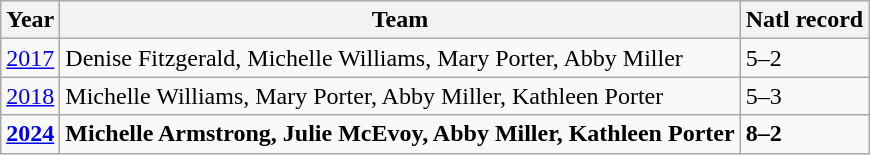<table class="wikitable">
<tr>
<th>Year</th>
<th>Team</th>
<th>Natl record</th>
</tr>
<tr>
<td><a href='#'>2017</a></td>
<td>Denise Fitzgerald, Michelle Williams, Mary Porter, Abby Miller</td>
<td>5–2</td>
</tr>
<tr>
<td><a href='#'>2018</a></td>
<td>Michelle Williams, Mary Porter, Abby Miller, Kathleen Porter</td>
<td> 5–3</td>
</tr>
<tr>
<td><strong><a href='#'>2024</a></strong></td>
<td><strong>Michelle Armstrong, Julie McEvoy, Abby Miller, Kathleen Porter</strong></td>
<td> <strong>8–2</strong></td>
</tr>
</table>
